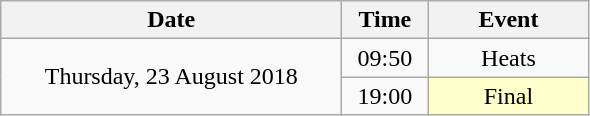<table class = "wikitable" style="text-align:center;">
<tr>
<th width=220>Date</th>
<th width=50>Time</th>
<th width=100>Event</th>
</tr>
<tr>
<td rowspan=2>Thursday, 23 August 2018</td>
<td>09:50</td>
<td>Heats</td>
</tr>
<tr>
<td>19:00</td>
<td bgcolor=ffffcc>Final</td>
</tr>
</table>
